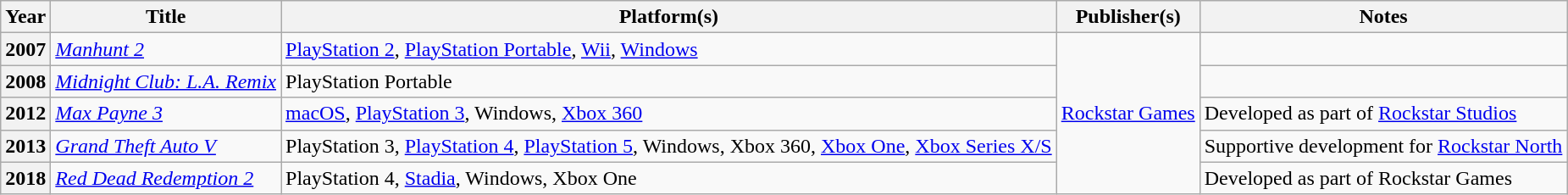<table class="wikitable sortable plainrowheaders">
<tr>
<th scope="col">Year</th>
<th scope="col">Title</th>
<th scope="col">Platform(s)</th>
<th scope="col">Publisher(s)</th>
<th scope="col" class="unsortable">Notes</th>
</tr>
<tr>
<th scope="row">2007</th>
<td><em><a href='#'>Manhunt 2</a></em></td>
<td><a href='#'>PlayStation 2</a>, <a href='#'>PlayStation Portable</a>, <a href='#'>Wii</a>, <a href='#'>Windows</a></td>
<td rowspan="5"><a href='#'>Rockstar Games</a></td>
<td></td>
</tr>
<tr>
<th scope="row">2008</th>
<td><em><a href='#'>Midnight Club: L.A. Remix</a></em></td>
<td>PlayStation Portable</td>
<td></td>
</tr>
<tr>
<th scope="row">2012</th>
<td><em><a href='#'>Max Payne 3</a></em></td>
<td><a href='#'>macOS</a>, <a href='#'>PlayStation 3</a>, Windows, <a href='#'>Xbox 360</a></td>
<td>Developed as part of <a href='#'>Rockstar Studios</a></td>
</tr>
<tr>
<th scope="row">2013</th>
<td><em><a href='#'>Grand Theft Auto V</a></em></td>
<td>PlayStation 3, <a href='#'>PlayStation 4</a>, <a href='#'>PlayStation 5</a>, Windows, Xbox 360, <a href='#'>Xbox One</a>, <a href='#'>Xbox Series X/S</a></td>
<td>Supportive development for <a href='#'>Rockstar North</a></td>
</tr>
<tr>
<th scope="row">2018</th>
<td><em><a href='#'>Red Dead Redemption 2</a></em></td>
<td>PlayStation 4, <a href='#'>Stadia</a>, Windows, Xbox One</td>
<td>Developed as part of Rockstar Games</td>
</tr>
</table>
